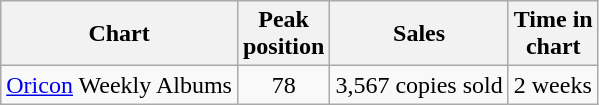<table class="wikitable">
<tr>
<th>Chart</th>
<th>Peak<br>position</th>
<th>Sales</th>
<th>Time in<br>chart</th>
</tr>
<tr>
<td><a href='#'>Oricon</a> Weekly Albums</td>
<td align="center">78</td>
<td>3,567 copies sold</td>
<td>2 weeks</td>
</tr>
</table>
